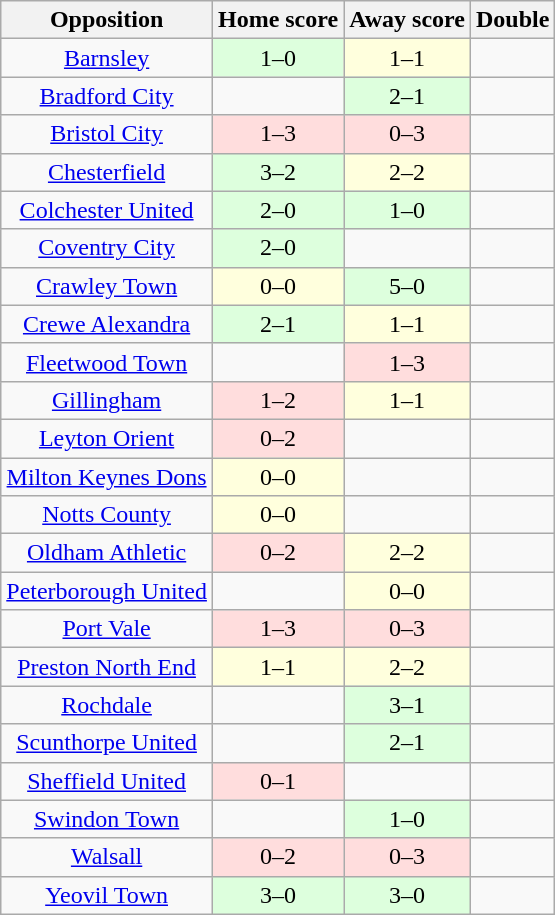<table class="wikitable" style="text-align: center;">
<tr>
<th>Opposition</th>
<th>Home score</th>
<th>Away score</th>
<th>Double</th>
</tr>
<tr>
<td><a href='#'>Barnsley</a></td>
<td style="background:#dfd;">1–0</td>
<td style="background:#ffd;">1–1</td>
<td></td>
</tr>
<tr>
<td><a href='#'>Bradford City</a></td>
<td></td>
<td style="background:#dfd;">2–1</td>
<td></td>
</tr>
<tr>
<td><a href='#'>Bristol City</a></td>
<td style="background:#fdd;">1–3</td>
<td style="background:#fdd;">0–3</td>
<td></td>
</tr>
<tr>
<td><a href='#'>Chesterfield</a></td>
<td style="background:#dfd;">3–2</td>
<td style="background:#ffd;">2–2</td>
<td></td>
</tr>
<tr>
<td><a href='#'>Colchester United</a></td>
<td style="background:#dfd;">2–0</td>
<td style="background:#dfd;">1–0</td>
<td></td>
</tr>
<tr>
<td><a href='#'>Coventry City</a></td>
<td style="background:#dfd;">2–0</td>
<td></td>
<td></td>
</tr>
<tr>
<td><a href='#'>Crawley Town</a></td>
<td style="background:#ffd;">0–0</td>
<td style="background:#dfd;">5–0</td>
<td></td>
</tr>
<tr>
<td><a href='#'>Crewe Alexandra</a></td>
<td style="background:#dfd;">2–1</td>
<td style="background:#ffd;">1–1</td>
<td></td>
</tr>
<tr>
<td><a href='#'>Fleetwood Town</a></td>
<td></td>
<td style="background:#fdd;">1–3</td>
<td></td>
</tr>
<tr>
<td><a href='#'>Gillingham</a></td>
<td style="background:#fdd;">1–2</td>
<td style="background:#ffd;">1–1</td>
<td></td>
</tr>
<tr>
<td><a href='#'>Leyton Orient</a></td>
<td style="background:#fdd;">0–2</td>
<td></td>
<td></td>
</tr>
<tr>
<td><a href='#'>Milton Keynes Dons</a></td>
<td style="background:#ffd;">0–0</td>
<td></td>
<td></td>
</tr>
<tr>
<td><a href='#'>Notts County</a></td>
<td style="background:#ffd;">0–0</td>
<td></td>
<td></td>
</tr>
<tr>
<td><a href='#'>Oldham Athletic</a></td>
<td style="background:#fdd;">0–2</td>
<td style="background:#ffd;">2–2</td>
<td></td>
</tr>
<tr>
<td><a href='#'>Peterborough United</a></td>
<td></td>
<td style="background:#ffd;">0–0</td>
<td></td>
</tr>
<tr>
<td><a href='#'>Port Vale</a></td>
<td style="background:#fdd;">1–3</td>
<td style="background:#fdd;">0–3</td>
<td></td>
</tr>
<tr>
<td><a href='#'>Preston North End</a></td>
<td style="background:#ffd;">1–1</td>
<td style="background:#ffd;">2–2</td>
<td></td>
</tr>
<tr>
<td><a href='#'>Rochdale</a></td>
<td></td>
<td style="background:#dfd;">3–1</td>
<td></td>
</tr>
<tr>
<td><a href='#'>Scunthorpe United</a></td>
<td></td>
<td style="background:#dfd;">2–1</td>
<td></td>
</tr>
<tr>
<td><a href='#'>Sheffield United</a></td>
<td style="background:#fdd;">0–1</td>
<td></td>
<td></td>
</tr>
<tr>
<td><a href='#'>Swindon Town</a></td>
<td></td>
<td style="background:#dfd;">1–0</td>
<td></td>
</tr>
<tr>
<td><a href='#'>Walsall</a></td>
<td style="background:#fdd;">0–2</td>
<td style="background:#fdd;">0–3</td>
<td></td>
</tr>
<tr>
<td><a href='#'>Yeovil Town</a></td>
<td style="background:#dfd;">3–0</td>
<td style="background:#dfd;">3–0</td>
<td></td>
</tr>
</table>
